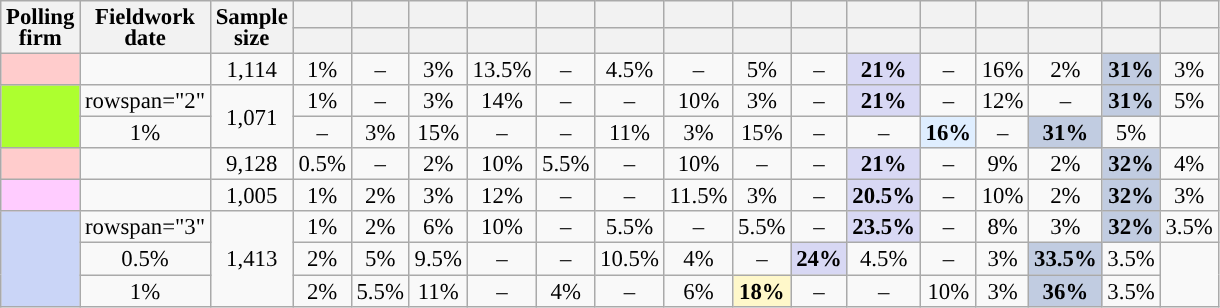<table class="wikitable sortable" style="text-align:center;font-size:95%;line-height:14px;">
<tr>
<th rowspan="2">Polling<br>firm</th>
<th rowspan="2">Fieldwork<br>date</th>
<th rowspan="2">Sample<br>size</th>
<th></th>
<th></th>
<th></th>
<th></th>
<th></th>
<th></th>
<th></th>
<th></th>
<th></th>
<th></th>
<th></th>
<th></th>
<th></th>
<th></th>
<th></th>
</tr>
<tr>
<th style="background:"></th>
<th style="background:"></th>
<th style="background:"></th>
<th style="background:"></th>
<th style="background:"></th>
<th style="background:"></th>
<th style="background:"></th>
<th style="background:"></th>
<th style="background:"></th>
<th style="background:"></th>
<th style="background:"></th>
<th style="background:"></th>
<th style="background:"></th>
<th style="background:"></th>
<th style="background:"></th>
</tr>
<tr>
<td style="background:#FFCCCC;"></td>
<td></td>
<td>1,114</td>
<td>1%</td>
<td>–</td>
<td>3%</td>
<td>13.5%</td>
<td>–</td>
<td>4.5%</td>
<td>–</td>
<td>5%</td>
<td>–</td>
<td style="background:#D8D8F4;"><strong>21%</strong></td>
<td>–</td>
<td>16%</td>
<td>2%</td>
<td style="background:#C1CCE1;"><strong>31%</strong></td>
<td>3%</td>
</tr>
<tr>
<td rowspan="2" style="background:GreenYellow;"></td>
<td>rowspan="2" </td>
<td rowspan="2">1,071</td>
<td>1%</td>
<td>–</td>
<td>3%</td>
<td>14%</td>
<td>–</td>
<td>–</td>
<td>10%</td>
<td>3%</td>
<td>–</td>
<td style="background:#D8D8F4;"><strong>21%</strong></td>
<td>–</td>
<td>12%</td>
<td>–</td>
<td style="background:#C1CCE1;"><strong>31%</strong></td>
<td>5%</td>
</tr>
<tr>
<td>1%</td>
<td>–</td>
<td>3%</td>
<td>15%</td>
<td>–</td>
<td>–</td>
<td>11%</td>
<td>3%</td>
<td>15%</td>
<td>–</td>
<td>–</td>
<td style="background:#DFEEFF;"><strong>16%</strong></td>
<td>–</td>
<td style="background:#C1CCE1;"><strong>31%</strong></td>
<td>5%</td>
</tr>
<tr>
<td style="background:#FFCCCC;"></td>
<td></td>
<td>9,128</td>
<td>0.5%</td>
<td>–</td>
<td>2%</td>
<td>10%</td>
<td>5.5%</td>
<td>–</td>
<td>10%</td>
<td>–</td>
<td>–</td>
<td style="background:#D8D8F4;"><strong>21%</strong></td>
<td>–</td>
<td>9%</td>
<td>2%</td>
<td style="background:#C1CCE1;"><strong>32%</strong></td>
<td>4%</td>
</tr>
<tr>
<td style="background:#FFCCFF;"></td>
<td></td>
<td>1,005</td>
<td>1%</td>
<td>2%</td>
<td>3%</td>
<td>12%</td>
<td>–</td>
<td>–</td>
<td>11.5%</td>
<td>3%</td>
<td>–</td>
<td style="background:#D8D8F4;"><strong>20.5%</strong></td>
<td>–</td>
<td>10%</td>
<td>2%</td>
<td style="background:#C1CCE1;"><strong>32%</strong></td>
<td>3%</td>
</tr>
<tr>
<td rowspan="3" style="background:#CAD5F7;"></td>
<td>rowspan="3" </td>
<td rowspan="3">1,413</td>
<td>1%</td>
<td>2%</td>
<td>6%</td>
<td>10%</td>
<td>–</td>
<td>5.5%</td>
<td>–</td>
<td>5.5%</td>
<td>–</td>
<td style="background:#D8D8F4;"><strong>23.5%</strong></td>
<td>–</td>
<td>8%</td>
<td>3%</td>
<td style="background:#C1CCE1;"><strong>32%</strong></td>
<td>3.5%</td>
</tr>
<tr>
<td>0.5%</td>
<td>2%</td>
<td>5%</td>
<td>9.5%</td>
<td>–</td>
<td>–</td>
<td>10.5%</td>
<td>4%</td>
<td>–</td>
<td style="background:#D8D8F4;"><strong>24%</strong></td>
<td>4.5%</td>
<td>–</td>
<td>3%</td>
<td style="background:#C1CCE1;"><strong>33.5%</strong></td>
<td>3.5%</td>
</tr>
<tr>
<td>1%</td>
<td>2%</td>
<td>5.5%</td>
<td>11%</td>
<td>–</td>
<td>4%</td>
<td>–</td>
<td>6%</td>
<td style="background:#FFF8CA;"><strong>18%</strong></td>
<td>–</td>
<td>–</td>
<td>10%</td>
<td>3%</td>
<td style="background:#C1CCE1;"><strong>36%</strong></td>
<td>3.5%</td>
</tr>
</table>
